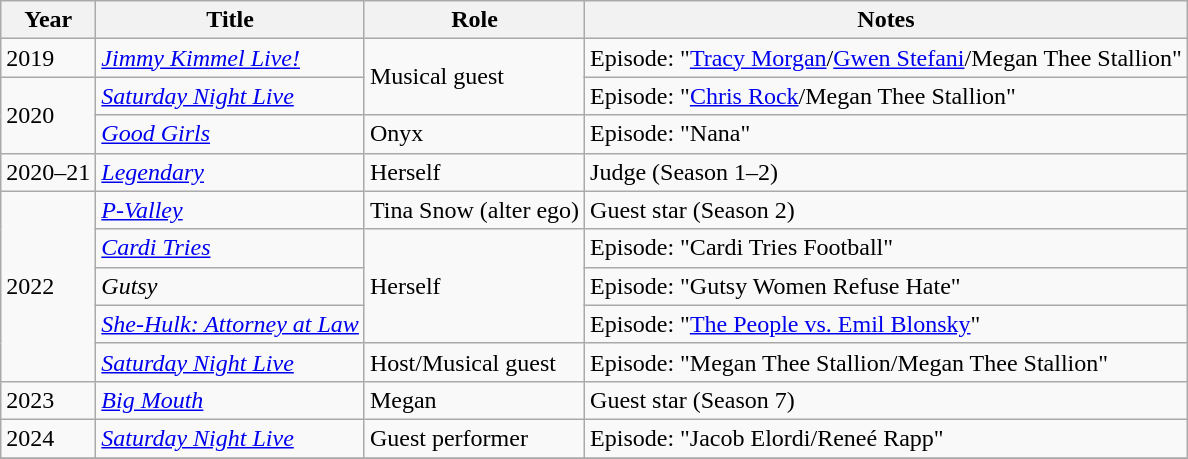<table class="wikitable">
<tr>
<th>Year</th>
<th>Title</th>
<th>Role</th>
<th>Notes</th>
</tr>
<tr>
<td>2019</td>
<td><em><a href='#'>Jimmy Kimmel Live!</a></em></td>
<td rowspan="2">Musical guest</td>
<td>Episode: "<a href='#'>Tracy Morgan</a>/<a href='#'>Gwen Stefani</a>/Megan Thee Stallion"</td>
</tr>
<tr>
<td rowspan="2">2020</td>
<td><em><a href='#'>Saturday Night Live</a></em></td>
<td>Episode: "<a href='#'>Chris Rock</a>/Megan Thee Stallion"</td>
</tr>
<tr>
<td><em><a href='#'>Good Girls</a></em></td>
<td>Onyx</td>
<td>Episode: "Nana"</td>
</tr>
<tr>
<td>2020–21</td>
<td><em><a href='#'>Legendary</a></em></td>
<td>Herself</td>
<td>Judge (Season 1–2)</td>
</tr>
<tr>
<td rowspan="5">2022</td>
<td><em><a href='#'>P-Valley</a></em></td>
<td>Tina Snow (alter ego)</td>
<td>Guest star (Season 2)</td>
</tr>
<tr>
<td><em><a href='#'>Cardi Tries</a></em></td>
<td rowspan="3">Herself</td>
<td>Episode: "Cardi Tries Football"</td>
</tr>
<tr>
<td><em>Gutsy</em></td>
<td>Episode: "Gutsy Women Refuse Hate"</td>
</tr>
<tr>
<td><em><a href='#'>She-Hulk: Attorney at Law</a></em></td>
<td>Episode: "<a href='#'>The People vs. Emil Blonsky</a>"</td>
</tr>
<tr>
<td><em><a href='#'>Saturday Night Live</a></em></td>
<td>Host/Musical guest</td>
<td>Episode: "Megan Thee Stallion/Megan Thee Stallion"</td>
</tr>
<tr>
<td>2023</td>
<td><em><a href='#'>Big Mouth</a></em></td>
<td>Megan</td>
<td>Guest star (Season 7)</td>
</tr>
<tr>
<td>2024</td>
<td><em><a href='#'>Saturday Night Live</a></em></td>
<td>Guest performer</td>
<td>Episode: "Jacob Elordi/Reneé Rapp"</td>
</tr>
<tr>
</tr>
</table>
